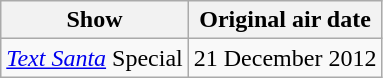<table class="wikitable" style="text-align:center;">
<tr>
<th>Show</th>
<th>Original air date</th>
</tr>
<tr>
<td><em><a href='#'>Text Santa</a></em> Special</td>
<td>21 December 2012</td>
</tr>
</table>
